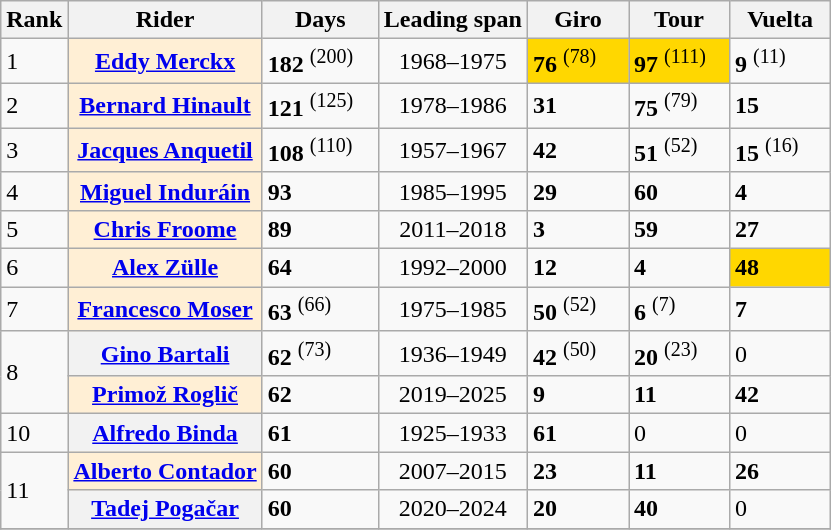<table class="sortable plainrowheaders wikitable">
<tr>
<th scope=col>Rank</th>
<th scope=col>Rider</th>
<th scope=col>Days</th>
<th scope=col>Leading span</th>
<th scope=col>Giro</th>
<th scope=col>Tour</th>
<th scope=col>Vuelta</th>
</tr>
<tr>
<td>1</td>
<th scope="row" align="left" style="background: #ffefd5"> <a href='#'>Eddy Merckx</a></th>
<td><strong>182</strong> <sup>(200)</sup></td>
<td align="center">1968–1975</td>
<td bgcolor="gold"><strong>76</strong> <sup>(78)</sup></td>
<td bgcolor="gold"><strong>97</strong> <sup>(111)</sup></td>
<td><strong>9</strong> <sup>(11)</sup></td>
</tr>
<tr>
<td>2</td>
<th scope="row" align="left" style="background: #ffefd5"> <a href='#'>Bernard Hinault</a></th>
<td width="70px"><strong>121</strong> <sup>(125)</sup></td>
<td align="center">1978–1986</td>
<td width="60px"><strong>31</strong></td>
<td width="60px"><strong>75</strong> <sup>(79)</sup></td>
<td width="60px"><strong>15</strong></td>
</tr>
<tr>
<td>3</td>
<th scope="row" align="left" style="background: #ffefd5"> <a href='#'>Jacques Anquetil</a></th>
<td><strong>108</strong> <sup>(110)</sup></td>
<td align="center">1957–1967</td>
<td><strong>42</strong></td>
<td><strong>51</strong> <sup>(52)</sup></td>
<td><strong>15</strong> <sup>(16)</sup></td>
</tr>
<tr>
<td>4</td>
<th scope="row" align="left" style="background: #ffefd5"> <a href='#'>Miguel Induráin</a></th>
<td><strong>93</strong></td>
<td align="center">1985–1995</td>
<td><strong>29</strong></td>
<td><strong>60</strong></td>
<td><strong>4</strong></td>
</tr>
<tr>
<td>5</td>
<th scope="row" align="left" style="background: #ffefd5"> <a href='#'>Chris Froome</a></th>
<td><strong>89</strong></td>
<td align="center">2011–2018</td>
<td><strong>3</strong></td>
<td><strong>59</strong></td>
<td><strong>27</strong></td>
</tr>
<tr>
<td>6</td>
<th scope="row" align="left" style="background: #ffefd5"> <a href='#'>Alex Zülle</a></th>
<td><strong>64</strong></td>
<td align="center">1992–2000</td>
<td><strong>12</strong></td>
<td><strong>4</strong></td>
<td bgcolor="gold"><strong>48</strong></td>
</tr>
<tr>
<td>7</td>
<th scope="row" align="left" style="background: #ffefd5"> <a href='#'>Francesco Moser</a></th>
<td><strong>63</strong> <sup>(66)</sup></td>
<td align="center">1975–1985</td>
<td><strong>50</strong> <sup>(52)</sup></td>
<td><strong>6</strong> <sup>(7)</sup></td>
<td><strong>7</strong></td>
</tr>
<tr>
<td rowspan="2">8</td>
<th scope="row" align="left"> <a href='#'>Gino Bartali</a></th>
<td><strong>62</strong> <sup>(73)</sup></td>
<td align="center">1936–1949</td>
<td><strong>42</strong> <sup>(50)</sup></td>
<td><strong>20</strong> <sup>(23)</sup></td>
<td>0</td>
</tr>
<tr>
<th align="left" scope="row" style="background: #ffefd5"> <a href='#'>Primož Roglič</a></th>
<td><strong>62</strong></td>
<td align="center">2019–2025</td>
<td><strong>9</strong></td>
<td><strong>11</strong></td>
<td><strong>42</strong></td>
</tr>
<tr>
<td>10</td>
<th align="left" scope="row"> <a href='#'>Alfredo Binda</a></th>
<td><strong>61</strong></td>
<td align="center">1925–1933</td>
<td><strong>61</strong></td>
<td>0</td>
<td>0</td>
</tr>
<tr>
<td rowspan="2">11</td>
<th align="left" scope="row" style="background: #ffefd5"> <a href='#'>Alberto Contador</a></th>
<td><strong>60</strong></td>
<td align="center">2007–2015</td>
<td><strong>23</strong></td>
<td><strong>11</strong></td>
<td><strong>26</strong></td>
</tr>
<tr>
<th scope=row align=left> <a href='#'>Tadej Pogačar</a></th>
<td><strong>60</strong></td>
<td align="center">2020–2024</td>
<td><strong>20</strong></td>
<td><strong>40</strong></td>
<td>0</td>
</tr>
<tr>
</tr>
</table>
